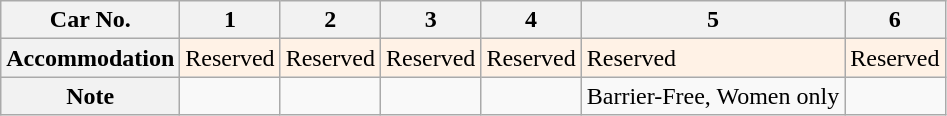<table class="wikitable">
<tr>
<th>Car No.</th>
<th>1</th>
<th>2</th>
<th>3</th>
<th>4</th>
<th>5</th>
<th>6</th>
</tr>
<tr>
<th>Accommodation</th>
<td style="background: #FFF2E6">Reserved</td>
<td style="background: #FFF2E6">Reserved</td>
<td style="background: #FFF2E6">Reserved</td>
<td style="background: #FFF2E6">Reserved</td>
<td style="background: #FFF2E6">Reserved</td>
<td style="background: #FFF2E6">Reserved</td>
</tr>
<tr>
<th>Note</th>
<td></td>
<td></td>
<td></td>
<td></td>
<td>Barrier-Free, Women only</td>
<td></td>
</tr>
</table>
